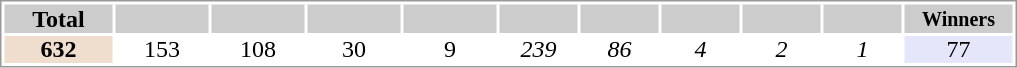<table style="border: 1px solid #999; background-color:#FFFFFF; line-height:16px; text-align:center">
<tr>
<th width="70" style="background-color: #ccc;">Total</th>
<th width="60" style="background-color: #ccc;"><small></small></th>
<th width="60" style="background-color: #ccc;"><small></small></th>
<th width="60" style="background-color: #ccc;"><small></small></th>
<th width="60" style="background-color: #ccc;"><small></small></th>
<th width="50" style="background-color: #ccc;"><small><em></em></small></th>
<th width="50" style="background-color: #ccc;"><small><em></em></small></th>
<th width="50" style="background-color: #ccc;"><small><em></em></small></th>
<th width="50" style="background-color: #ccc;"><small><em></em></small></th>
<th width="50" style="background-color: #ccc;"><small><em></em></small></th>
<th width="70" style="background-color: #ccc;"><small>Winners</small></th>
</tr>
<tr>
<td bgcolor="#EFDECD"><strong>632</strong></td>
<td>153</td>
<td>108</td>
<td>30</td>
<td>9</td>
<td><em>239</em></td>
<td><em>86</em></td>
<td><em>4</em></td>
<td><em>2</em></td>
<td><em>1</em></td>
<td bgcolor="#E6E6FA">77</td>
</tr>
</table>
